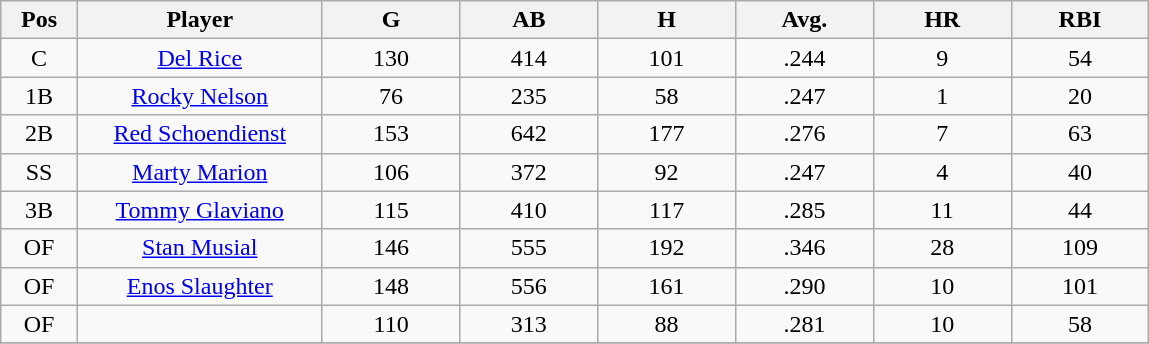<table class="wikitable sortable">
<tr>
<th bgcolor="#DDDDFF" width="5%">Pos</th>
<th bgcolor="#DDDDFF" width="16%">Player</th>
<th bgcolor="#DDDDFF" width="9%">G</th>
<th bgcolor="#DDDDFF" width="9%">AB</th>
<th bgcolor="#DDDDFF" width="9%">H</th>
<th bgcolor="#DDDDFF" width="9%">Avg.</th>
<th bgcolor="#DDDDFF" width="9%">HR</th>
<th bgcolor="#DDDDFF" width="9%">RBI</th>
</tr>
<tr align="center">
<td>C</td>
<td><a href='#'>Del Rice</a></td>
<td>130</td>
<td>414</td>
<td>101</td>
<td>.244</td>
<td>9</td>
<td>54</td>
</tr>
<tr align="center">
<td>1B</td>
<td><a href='#'>Rocky Nelson</a></td>
<td>76</td>
<td>235</td>
<td>58</td>
<td>.247</td>
<td>1</td>
<td>20</td>
</tr>
<tr align="center">
<td>2B</td>
<td><a href='#'>Red Schoendienst</a></td>
<td>153</td>
<td>642</td>
<td>177</td>
<td>.276</td>
<td>7</td>
<td>63</td>
</tr>
<tr align="center">
<td>SS</td>
<td><a href='#'>Marty Marion</a></td>
<td>106</td>
<td>372</td>
<td>92</td>
<td>.247</td>
<td>4</td>
<td>40</td>
</tr>
<tr align="center">
<td>3B</td>
<td><a href='#'>Tommy Glaviano</a></td>
<td>115</td>
<td>410</td>
<td>117</td>
<td>.285</td>
<td>11</td>
<td>44</td>
</tr>
<tr align="center">
<td>OF</td>
<td><a href='#'>Stan Musial</a></td>
<td>146</td>
<td>555</td>
<td>192</td>
<td>.346</td>
<td>28</td>
<td>109</td>
</tr>
<tr align="center">
<td>OF</td>
<td><a href='#'>Enos Slaughter</a></td>
<td>148</td>
<td>556</td>
<td>161</td>
<td>.290</td>
<td>10</td>
<td>101</td>
</tr>
<tr align="center">
<td>OF</td>
<td></td>
<td>110</td>
<td>313</td>
<td>88</td>
<td>.281</td>
<td>10</td>
<td>58</td>
</tr>
<tr align="center">
</tr>
</table>
